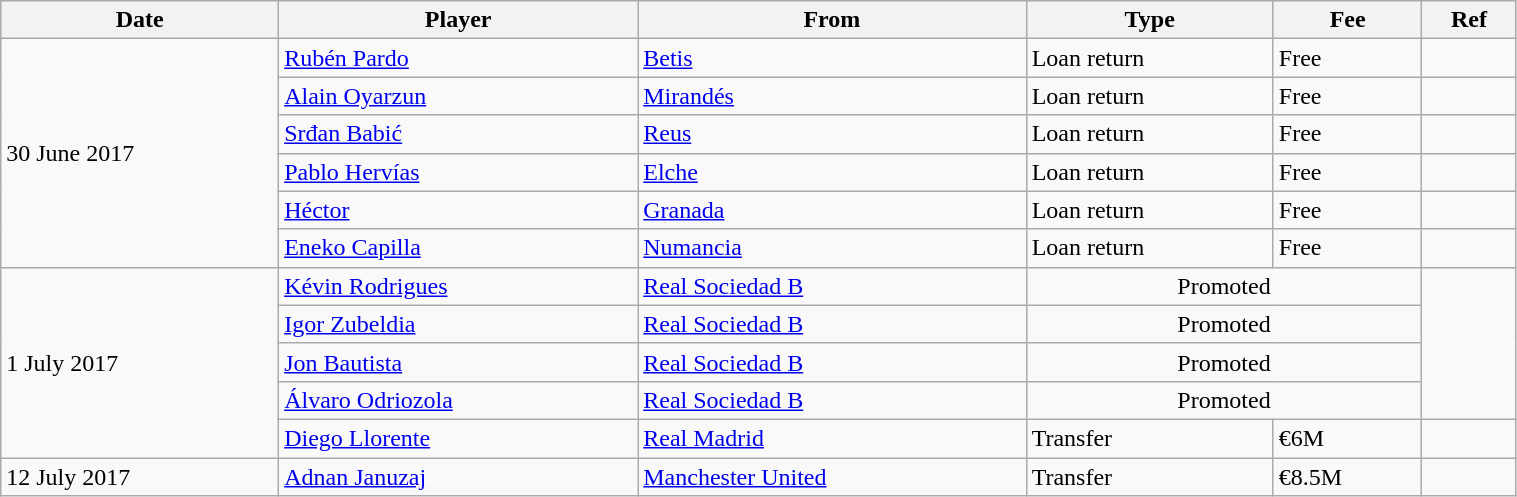<table class="wikitable" style="width:80%;">
<tr>
<th>Date</th>
<th>Player</th>
<th>From</th>
<th>Type</th>
<th>Fee</th>
<th>Ref</th>
</tr>
<tr>
<td rowspan="6">30 June 2017</td>
<td> <a href='#'>Rubén Pardo</a></td>
<td> <a href='#'>Betis</a></td>
<td>Loan return</td>
<td>Free</td>
<td></td>
</tr>
<tr>
<td> <a href='#'>Alain Oyarzun</a></td>
<td> <a href='#'>Mirandés</a></td>
<td>Loan return</td>
<td>Free</td>
<td></td>
</tr>
<tr>
<td> <a href='#'>Srđan Babić</a></td>
<td> <a href='#'>Reus</a></td>
<td>Loan return</td>
<td>Free</td>
<td></td>
</tr>
<tr>
<td> <a href='#'>Pablo Hervías</a></td>
<td><a href='#'>Elche</a></td>
<td>Loan return</td>
<td>Free</td>
<td></td>
</tr>
<tr>
<td> <a href='#'>Héctor</a></td>
<td><a href='#'>Granada</a></td>
<td>Loan return</td>
<td>Free</td>
<td></td>
</tr>
<tr>
<td> <a href='#'>Eneko Capilla</a></td>
<td><a href='#'>Numancia</a></td>
<td>Loan return</td>
<td>Free</td>
<td></td>
</tr>
<tr>
<td rowspan="5">1 July 2017</td>
<td> <a href='#'>Kévin Rodrigues</a></td>
<td> <a href='#'>Real Sociedad B</a></td>
<td colspan="2" style="text-align:center;">Promoted</td>
<td rowspan="4"></td>
</tr>
<tr>
<td> <a href='#'>Igor Zubeldia</a></td>
<td> <a href='#'>Real Sociedad B</a></td>
<td colspan="2" style="text-align:center;">Promoted</td>
</tr>
<tr>
<td> <a href='#'>Jon Bautista</a></td>
<td> <a href='#'>Real Sociedad B</a></td>
<td colspan="2" style="text-align:center;">Promoted</td>
</tr>
<tr>
<td> <a href='#'>Álvaro Odriozola</a></td>
<td> <a href='#'>Real Sociedad B</a></td>
<td colspan="2" style="text-align:center;">Promoted</td>
</tr>
<tr>
<td> <a href='#'>Diego Llorente</a></td>
<td> <a href='#'>Real Madrid</a></td>
<td>Transfer</td>
<td>€6M</td>
<td></td>
</tr>
<tr>
<td>12 July 2017</td>
<td> <a href='#'>Adnan Januzaj</a></td>
<td> <a href='#'>Manchester United</a></td>
<td>Transfer</td>
<td>€8.5M</td>
<td></td>
</tr>
</table>
